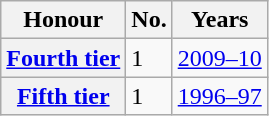<table class="wikitable plainrowheaders">
<tr>
<th scope=col>Honour</th>
<th scope=col>No.</th>
<th scope=col>Years</th>
</tr>
<tr>
<th scope=row><a href='#'>Fourth tier</a></th>
<td>1</td>
<td><a href='#'>2009–10</a></td>
</tr>
<tr>
<th scope=row><a href='#'>Fifth tier</a></th>
<td>1</td>
<td><a href='#'>1996–97</a></td>
</tr>
</table>
